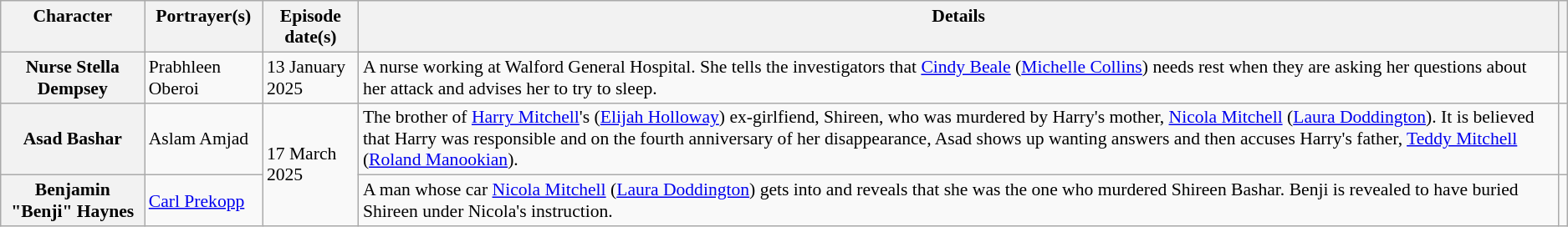<table class="wikitable plainrowheaders" style="font-size:90%">
<tr valign="top">
<th scope="col">Character</th>
<th scope="col">Portrayer(s)</th>
<th scope="col">Episode date(s)</th>
<th scope="col">Details</th>
<th scope="col"></th>
</tr>
<tr>
<th scope="row">Nurse Stella Dempsey</th>
<td>Prabhleen Oberoi</td>
<td>13 January 2025</td>
<td>A nurse working at Walford General Hospital. She tells the investigators that <a href='#'>Cindy Beale</a> (<a href='#'>Michelle Collins</a>) needs rest when they are asking her questions about her attack and advises her to try to sleep.</td>
<td style="text-align:center;"></td>
</tr>
<tr>
<th scope="row">Asad Bashar</th>
<td>Aslam Amjad</td>
<td rowspan="2">17 March 2025</td>
<td>The brother of <a href='#'>Harry Mitchell</a>'s (<a href='#'>Elijah Holloway</a>) ex-girlfiend, Shireen, who was murdered by Harry's mother, <a href='#'>Nicola Mitchell</a> (<a href='#'>Laura Doddington</a>). It is believed that Harry was responsible and on the fourth anniversary of her disappearance, Asad shows up wanting answers and then accuses Harry's father, <a href='#'>Teddy Mitchell</a> (<a href='#'>Roland Manookian</a>).</td>
<td style="text-align:center;"></td>
</tr>
<tr>
<th scope="row">Benjamin "Benji" Haynes</th>
<td><a href='#'>Carl Prekopp</a></td>
<td>A man whose car <a href='#'>Nicola Mitchell</a> (<a href='#'>Laura Doddington</a>) gets into and reveals that she was the one who murdered Shireen Bashar. Benji is revealed to have buried Shireen under Nicola's instruction.</td>
<td style="text-align:center;"></td>
</tr>
</table>
